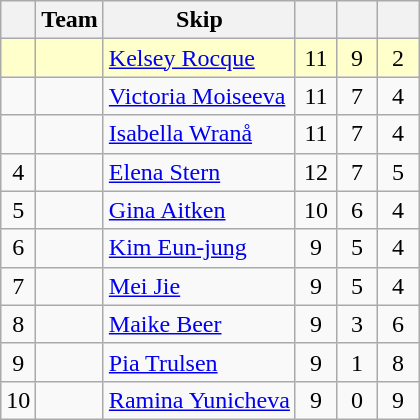<table class=wikitable style="text-align: center;">
<tr>
<th></th>
<th>Team</th>
<th>Skip</th>
<th width=20></th>
<th width=20></th>
<th width=20></th>
</tr>
<tr style="background:#ffc;">
<td></td>
<td align="left"></td>
<td align="left"><a href='#'>Kelsey Rocque</a></td>
<td>11</td>
<td>9</td>
<td>2</td>
</tr>
<tr>
<td></td>
<td align="left"></td>
<td align="left"><a href='#'>Victoria Moiseeva</a></td>
<td>11</td>
<td>7</td>
<td>4</td>
</tr>
<tr>
<td></td>
<td align="left"></td>
<td align="left"><a href='#'>Isabella Wranå</a></td>
<td>11</td>
<td>7</td>
<td>4</td>
</tr>
<tr>
<td>4</td>
<td align="left"></td>
<td align="left"><a href='#'>Elena Stern</a></td>
<td>12</td>
<td>7</td>
<td>5</td>
</tr>
<tr>
<td>5</td>
<td align="left"></td>
<td align="left"><a href='#'>Gina Aitken</a></td>
<td>10</td>
<td>6</td>
<td>4</td>
</tr>
<tr>
<td>6</td>
<td align="left"></td>
<td align="left"><a href='#'>Kim Eun-jung</a></td>
<td>9</td>
<td>5</td>
<td>4</td>
</tr>
<tr>
<td>7</td>
<td align="left"></td>
<td align="left"><a href='#'>Mei Jie</a></td>
<td>9</td>
<td>5</td>
<td>4</td>
</tr>
<tr>
<td>8</td>
<td align="left"></td>
<td align="left"><a href='#'>Maike Beer</a></td>
<td>9</td>
<td>3</td>
<td>6</td>
</tr>
<tr>
<td>9</td>
<td align="left"></td>
<td align="left"><a href='#'>Pia Trulsen</a></td>
<td>9</td>
<td>1</td>
<td>8</td>
</tr>
<tr>
<td>10</td>
<td align="left"></td>
<td align="left"><a href='#'>Ramina Yunicheva</a></td>
<td>9</td>
<td>0</td>
<td>9</td>
</tr>
</table>
